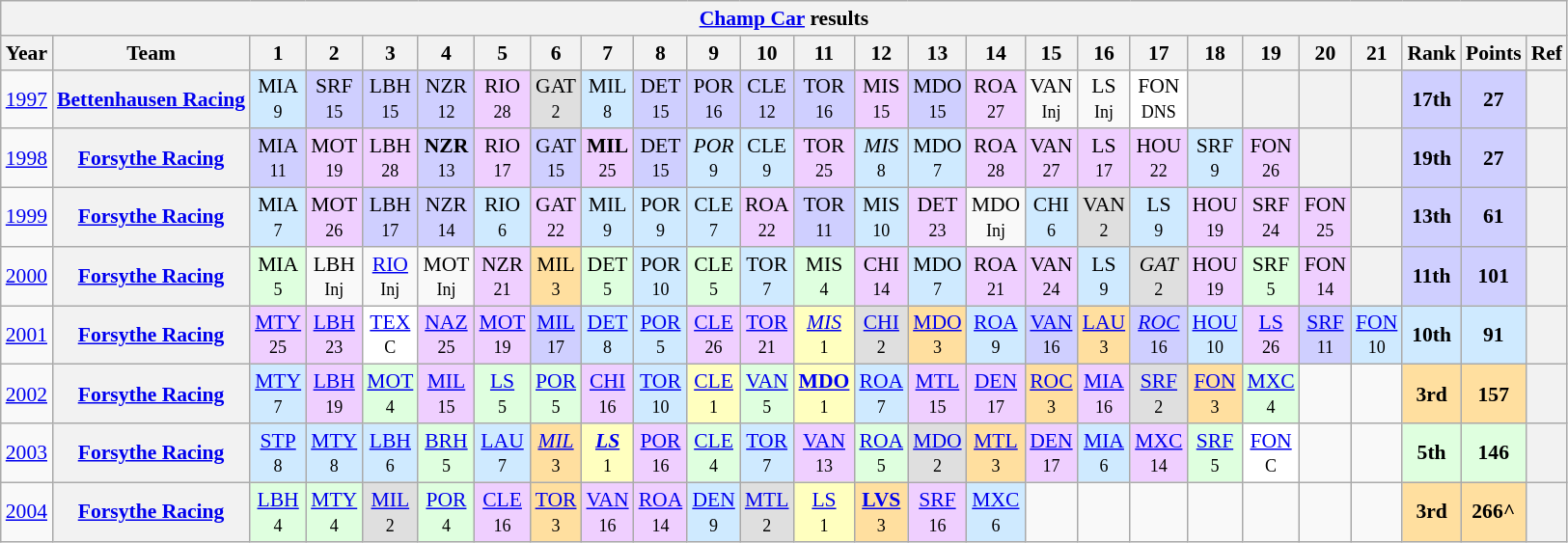<table class="wikitable" style="text-align:center; font-size:90%">
<tr>
<th colspan=45><a href='#'>Champ Car</a> results</th>
</tr>
<tr>
<th>Year</th>
<th>Team</th>
<th>1</th>
<th>2</th>
<th>3</th>
<th>4</th>
<th>5</th>
<th>6</th>
<th>7</th>
<th>8</th>
<th>9</th>
<th>10</th>
<th>11</th>
<th>12</th>
<th>13</th>
<th>14</th>
<th>15</th>
<th>16</th>
<th>17</th>
<th>18</th>
<th>19</th>
<th>20</th>
<th>21</th>
<th>Rank</th>
<th>Points</th>
<th>Ref</th>
</tr>
<tr>
<td><a href='#'>1997</a></td>
<th><a href='#'>Bettenhausen Racing</a></th>
<td style="background:#CFEAFF;">MIA<br><small>9</small></td>
<td style="background:#CFCFFF;">SRF<br><small>15</small></td>
<td style="background:#CFCFFF;">LBH<br><small>15</small></td>
<td style="background:#CFCFFF;">NZR<br><small>12</small></td>
<td style="background:#EFCFFF;">RIO<br><small>28</small></td>
<td style="background:#DFDFDF;">GAT<br><small>2</small></td>
<td style="background:#CFEAFF;">MIL<br><small>8</small></td>
<td style="background:#CFCFFF;">DET<br><small>15</small></td>
<td style="background:#CFCFFF;">POR<br><small>16</small></td>
<td style="background:#CFCFFF;">CLE<br><small>12</small></td>
<td style="background:#CFCFFF;">TOR<br><small>16</small></td>
<td style="background:#EFCFFF;">MIS<br><small>15</small></td>
<td style="background:#CFCFFF;">MDO<br><small>15</small></td>
<td style="background:#EFCFFF;">ROA<br><small>27</small></td>
<td>VAN<br><small>Inj</small></td>
<td>LS<br><small>Inj</small></td>
<td style="background:#fff;">FON<br><small>DNS</small></td>
<th></th>
<th></th>
<th></th>
<th></th>
<td style="background:#CFCFFF;"><strong>17th</strong></td>
<td style="background:#CFCFFF;"><strong>27</strong></td>
<th></th>
</tr>
<tr>
<td><a href='#'>1998</a></td>
<th><a href='#'>Forsythe Racing</a></th>
<td style="background:#CFCFFF;">MIA<br><small>11</small></td>
<td style="background:#EFCFFF;">MOT<br><small>19</small></td>
<td style="background:#EFCFFF;">LBH<br><small>28</small></td>
<td style="background:#CFCFFF;"><strong>NZR</strong><br><small>13</small></td>
<td style="background:#EFCFFF;">RIO<br><small>17</small></td>
<td style="background:#CFCFFF;">GAT<br><small>15</small></td>
<td style="background:#EFCFFF;"><strong>MIL</strong><br><small>25</small></td>
<td style="background:#CFCFFF;">DET<br><small>15</small></td>
<td style="background:#CFEAFF;"><em>POR</em><br><small>9</small></td>
<td style="background:#CFEAFF;">CLE<br><small>9</small></td>
<td style="background:#EFCFFF;">TOR<br><small>25</small></td>
<td style="background:#CFEAFF;"><em>MIS</em><br><small>8</small></td>
<td style="background:#CFEAFF;">MDO<br><small>7</small></td>
<td style="background:#EFCFFF;">ROA<br><small>28</small></td>
<td style="background:#EFCFFF;">VAN<br><small>27</small></td>
<td style="background:#EFCFFF;">LS<br><small>17</small></td>
<td style="background:#EFCFFF;">HOU<br><small>22</small></td>
<td style="background:#CFEAFF;">SRF<br><small>9</small></td>
<td style="background:#EFCFFF;">FON<br><small>26</small></td>
<th></th>
<th></th>
<td style="background:#CFCFFF;"><strong>19th</strong></td>
<td style="background:#CFCFFF;"><strong>27</strong></td>
<th></th>
</tr>
<tr>
<td><a href='#'>1999</a></td>
<th><a href='#'>Forsythe Racing</a></th>
<td style="background:#CFEAFF;">MIA<br><small>7</small></td>
<td style="background:#EFCFFF;">MOT<br><small>26</small></td>
<td style="background:#CFCFFF;">LBH<br><small>17</small></td>
<td style="background:#CFCFFF;">NZR<br><small>14</small></td>
<td style="background:#CFEAFF;">RIO<br><small>6</small></td>
<td style="background:#EFCFFF;">GAT<br><small>22</small></td>
<td style="background:#CFEAFF;">MIL<br><small>9</small></td>
<td style="background:#CFEAFF;">POR<br><small>9</small></td>
<td style="background:#CFEAFF;">CLE<br><small>7</small></td>
<td style="background:#EFCFFF;">ROA<br><small>22</small></td>
<td style="background:#CFCFFF;">TOR<br><small>11</small></td>
<td style="background:#CFEAFF;">MIS<br><small>10</small></td>
<td style="background:#EFCFFF;">DET<br><small>23</small></td>
<td>MDO<br><small>Inj</small></td>
<td style="background:#CFEAFF;">CHI<br><small>6</small></td>
<td style="background:#DFDFDF;">VAN<br><small>2</small></td>
<td style="background:#CFEAFF;">LS<br><small>9</small></td>
<td style="background:#EFCFFF;">HOU<br><small>19</small></td>
<td style="background:#EFCFFF;">SRF<br><small>24</small></td>
<td style="background:#EFCFFF;">FON<br><small>25</small></td>
<th></th>
<td style="background:#CFCFFF;"><strong>13th</strong></td>
<td style="background:#CFCFFF;"><strong>61</strong></td>
<th></th>
</tr>
<tr>
<td><a href='#'>2000</a></td>
<th><a href='#'>Forsythe Racing</a></th>
<td style="background:#DFFFDF;">MIA<br><small>5</small></td>
<td>LBH<br><small>Inj</small></td>
<td><a href='#'>RIO</a><br><small>Inj</small></td>
<td>MOT<br><small>Inj</small></td>
<td style="background:#EFCFFF;">NZR<br><small>21</small></td>
<td style="background:#FFDF9F;">MIL<br><small>3</small></td>
<td style="background:#DFFFDF;">DET<br><small>5</small></td>
<td style="background:#CFEAFF;">POR<br><small>10</small></td>
<td style="background:#DFFFDF;">CLE<br><small>5</small></td>
<td style="background:#CFEAFF;">TOR<br><small>7</small></td>
<td style="background:#DFFFDF;">MIS<br><small>4</small></td>
<td style="background:#EFCFFF;">CHI<br><small>14</small></td>
<td style="background:#CFEAFF;">MDO<br><small>7</small></td>
<td style="background:#EFCFFF;">ROA<br><small>21</small></td>
<td style="background:#EFCFFF;">VAN<br><small>24</small></td>
<td style="background:#CFEAFF;">LS<br><small>9</small></td>
<td style="background:#DFDFDF;"><em>GAT</em><br><small>2</small></td>
<td style="background:#EFCFFF;">HOU<br><small>19</small></td>
<td style="background:#DFFFDF;">SRF<br><small>5</small></td>
<td style="background:#EFCFFF;">FON<br><small>14</small></td>
<th></th>
<td style="background:#CFCFFF;"><strong>11th</strong></td>
<td style="background:#CFCFFF;"><strong>101</strong></td>
<th></th>
</tr>
<tr>
<td><a href='#'>2001</a></td>
<th><a href='#'>Forsythe Racing</a></th>
<td style="background:#EFCFFF;"><a href='#'>MTY</a><br><small>25</small></td>
<td style="background:#EFCFFF;"><a href='#'>LBH</a><br><small>23</small></td>
<td style="background:#fff;"><a href='#'>TEX</a><br><small>C</small></td>
<td style="background:#EFCFFF;"><a href='#'>NAZ</a><br><small>25</small></td>
<td style="background:#EFCFFF;"><a href='#'>MOT</a><br><small>19</small></td>
<td style="background:#CFCFFF;"><a href='#'>MIL</a><br><small>17</small></td>
<td style="background:#CFEAFF;"><a href='#'>DET</a><br><small>8</small></td>
<td style="background:#CFEAFF;"><a href='#'>POR</a><br><small>5</small></td>
<td style="background:#EFCFFF;"><a href='#'>CLE</a><br><small>26</small></td>
<td style="background:#EFCFFF;"><a href='#'>TOR</a><br><small>21</small></td>
<td style="background:#FFFFBF;"><em><a href='#'>MIS</a></em> <br><small>1</small></td>
<td style="background:#DFDFDF;"><a href='#'>CHI</a><br><small>2</small></td>
<td style="background:#FFDF9F;"><a href='#'>MDO</a><br><small>3</small></td>
<td style="background:#CFEAFF;"><a href='#'>ROA</a><br><small>9</small></td>
<td style="background:#CFCFFF;"><a href='#'>VAN</a><br><small>16</small></td>
<td style="background:#FFDF9F;"><a href='#'>LAU</a><br><small>3</small></td>
<td style="background:#CFCFFF;"><em><a href='#'>ROC</a></em><br><small>16</small></td>
<td style="background:#CFEAFF;"><a href='#'>HOU</a><br><small>10</small></td>
<td style="background:#EFCFFF;"><a href='#'>LS</a><br><small>26</small></td>
<td style="background:#CFCFFF;"><a href='#'>SRF</a><br><small>11</small></td>
<td style="background:#CFEAFF;"><a href='#'>FON</a><br><small>10</small></td>
<td style="background:#CFEAFF;"><strong>10th</strong></td>
<td style="background:#CFEAFF;"><strong>91</strong></td>
<th></th>
</tr>
<tr>
<td><a href='#'>2002</a></td>
<th><a href='#'>Forsythe Racing</a></th>
<td style="background:#CFEAFF;"><a href='#'>MTY</a><br><small>7</small></td>
<td style="background:#EFCFFF;"><a href='#'>LBH</a><br><small>19</small></td>
<td style="background:#DFFFDF;"><a href='#'>MOT</a><br><small>4</small></td>
<td style="background:#EFCFFF;"><a href='#'>MIL</a><br><small>15</small></td>
<td style="background:#DFFFDF;"><a href='#'>LS</a><br><small>5</small></td>
<td style="background:#DFFFDF;"><a href='#'>POR</a><br><small>5</small></td>
<td style="background:#EFCFFF;"><a href='#'>CHI</a><br><small>16</small></td>
<td style="background:#CFEAFF;"><a href='#'>TOR</a><br><small>10</small></td>
<td style="background:#FFFFBF;"><a href='#'>CLE</a><br><small>1</small></td>
<td style="background:#DFFFDF;"><a href='#'>VAN</a><br><small>5</small></td>
<td style="background:#FFFFBF;"><strong><a href='#'>MDO</a></strong><br><small>1</small></td>
<td style="background:#CFEAFF;"><a href='#'>ROA</a><br><small>7</small></td>
<td style="background:#EFCFFF;"><a href='#'>MTL</a><br><small>15</small></td>
<td style="background:#EFCFFF;"><a href='#'>DEN</a><br><small>17</small></td>
<td style="background:#FFDF9F;"><a href='#'>ROC</a><br><small>3</small></td>
<td style="background:#EFCFFF;"><a href='#'>MIA</a><br><small>16</small></td>
<td style="background:#DFDFDF;"><a href='#'>SRF</a><br><small>2</small></td>
<td style="background:#FFDF9F;"><a href='#'>FON</a><br><small>3</small></td>
<td style="background:#DFFFDF;"><a href='#'>MXC</a><br><small>4</small></td>
<td> </td>
<td> </td>
<td style="background:#FFDF9F;"><strong>3rd</strong></td>
<td style="background:#FFDF9F;"><strong>157</strong></td>
<th></th>
</tr>
<tr>
<td><a href='#'>2003</a></td>
<th><a href='#'>Forsythe Racing</a></th>
<td style="background:#CFEAFF;"><a href='#'>STP</a><br><small>8</small></td>
<td style="background:#CFEAFF;"><a href='#'>MTY</a><br><small>8</small></td>
<td style="background:#CFEAFF;"><a href='#'>LBH</a><br><small>6</small></td>
<td style="background:#DFFFDF;"><a href='#'>BRH</a><br><small>5</small></td>
<td style="background:#CFEAFF;"><a href='#'>LAU</a><br><small>7</small></td>
<td style="background:#FFDF9F;"><em><a href='#'>MIL</a></em><br><small>3</small></td>
<td style="background:#FFFFBF;"><strong><em><a href='#'>LS</a></em></strong><br><small>1</small></td>
<td style="background:#EFCFFF;"><a href='#'>POR</a><br><small>16</small></td>
<td style="background:#DFFFDF;"><a href='#'>CLE</a><br><small>4</small></td>
<td style="background:#CFEAFF;"><a href='#'>TOR</a><br><small>7</small></td>
<td style="background:#EFCFFF;"><a href='#'>VAN</a><br><small>13</small></td>
<td style="background:#DFFFDF;"><a href='#'>ROA</a><br><small>5</small></td>
<td style="background:#DFDFDF;"><a href='#'>MDO</a><br><small>2</small></td>
<td style="background:#FFDF9F;"><a href='#'>MTL</a><br><small>3</small></td>
<td style="background:#EFCFFF;"><a href='#'>DEN</a><br><small>17</small></td>
<td style="background:#CFEAFF;"><a href='#'>MIA</a><br><small>6</small></td>
<td style="background:#EFCFFF;"><a href='#'>MXC</a><br><small>14</small></td>
<td style="background:#DFFFDF;"><a href='#'>SRF</a><br><small>5</small></td>
<td style="background:#fff;"><a href='#'>FON</a><br><small>C</small></td>
<td> </td>
<td> </td>
<td style="background:#DFFFDF;"><strong>5th</strong></td>
<td style="background:#DFFFDF;"><strong>146</strong></td>
<th></th>
</tr>
<tr>
<td><a href='#'>2004</a></td>
<th><a href='#'>Forsythe Racing</a></th>
<td style="background:#DFFFDF;"><a href='#'>LBH</a><br><small>4</small></td>
<td style="background:#DFFFDF;"><a href='#'>MTY</a><br><small>4</small></td>
<td style="background:#DFDFDF;"><a href='#'>MIL</a><br><small>2</small></td>
<td style="background:#DFFFDF;"><a href='#'>POR</a><br><small>4</small></td>
<td style="background:#EFCFFF;"><a href='#'>CLE</a><br><small>16</small></td>
<td style="background:#FFDF9F;"><a href='#'>TOR</a><br><small>3</small></td>
<td style="background:#EFCFFF;"><a href='#'>VAN</a><br><small>16</small></td>
<td style="background:#EFCFFF;"><a href='#'>ROA</a><br><small>14</small></td>
<td style="background:#CFEAFF;"><a href='#'>DEN</a><br><small>9</small></td>
<td style="background:#DFDFDF;"><a href='#'>MTL</a><br><small>2</small></td>
<td style="background:#FFFFBF;"><a href='#'>LS</a><br><small>1</small></td>
<td style="background:#FFDF9F;"><strong><a href='#'>LVS</a></strong><br><small>3</small></td>
<td style="background:#EFCFFF;"><a href='#'>SRF</a><br><small>16</small></td>
<td style="background:#CFEAFF;"><a href='#'>MXC</a><br><small>6</small></td>
<td> </td>
<td> </td>
<td> </td>
<td> </td>
<td> </td>
<td> </td>
<td> </td>
<td style="background:#FFDF9F;"><strong>3rd</strong></td>
<td style="background:#FFDF9F;"><strong>266^</strong></td>
<th></th>
</tr>
</table>
